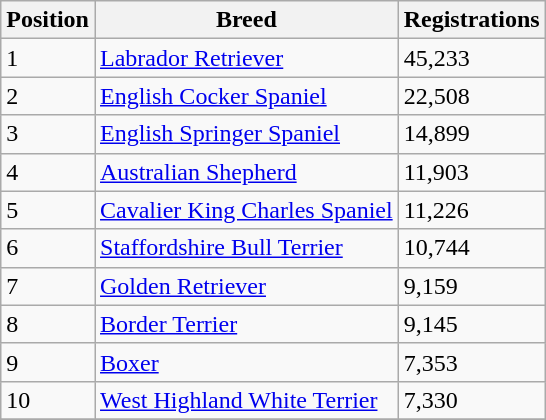<table class="wikitable sortable">
<tr>
<th>Position</th>
<th>Breed</th>
<th>Registrations</th>
</tr>
<tr>
<td>1</td>
<td><a href='#'>Labrador Retriever</a></td>
<td>45,233</td>
</tr>
<tr>
<td>2</td>
<td><a href='#'>English Cocker Spaniel</a></td>
<td>22,508</td>
</tr>
<tr>
<td>3</td>
<td><a href='#'>English Springer Spaniel</a></td>
<td>14,899</td>
</tr>
<tr>
<td>4</td>
<td><a href='#'>Australian Shepherd</a></td>
<td>11,903</td>
</tr>
<tr>
<td>5</td>
<td><a href='#'>Cavalier King Charles Spaniel</a></td>
<td>11,226</td>
</tr>
<tr>
<td>6</td>
<td><a href='#'>Staffordshire Bull Terrier</a></td>
<td>10,744</td>
</tr>
<tr>
<td>7</td>
<td><a href='#'>Golden Retriever</a></td>
<td>9,159</td>
</tr>
<tr>
<td>8</td>
<td><a href='#'>Border Terrier</a></td>
<td>9,145</td>
</tr>
<tr>
<td>9</td>
<td><a href='#'>Boxer</a></td>
<td>7,353</td>
</tr>
<tr>
<td>10</td>
<td><a href='#'>West Highland White Terrier</a></td>
<td>7,330</td>
</tr>
<tr>
</tr>
</table>
